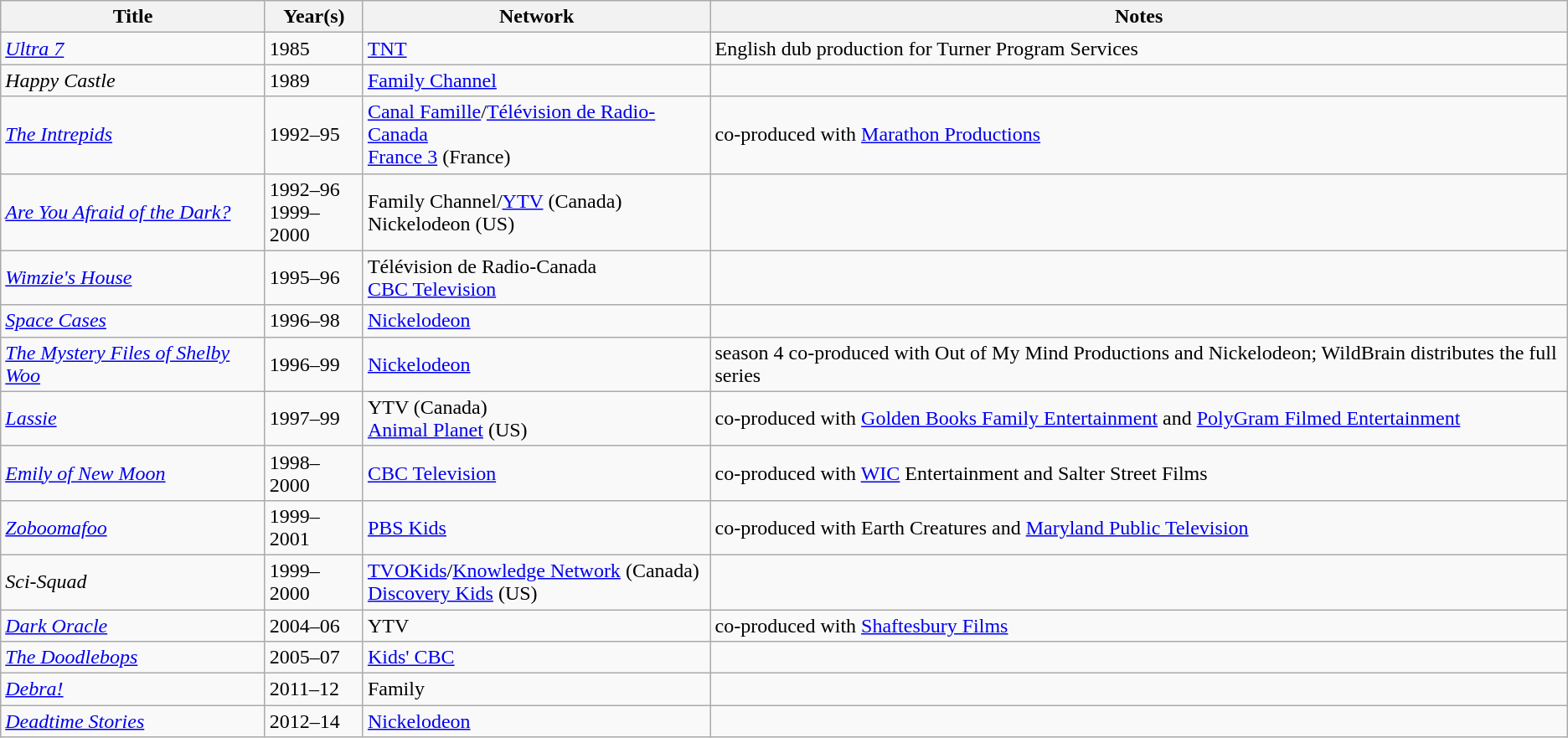<table class="wikitable sortable">
<tr>
<th>Title</th>
<th>Year(s)</th>
<th>Network</th>
<th>Notes</th>
</tr>
<tr>
<td><em><a href='#'>Ultra 7</a></em></td>
<td>1985</td>
<td><a href='#'>TNT</a></td>
<td>English dub production for Turner Program Services</td>
</tr>
<tr>
<td><em>Happy Castle</em></td>
<td>1989</td>
<td><a href='#'>Family Channel</a></td>
<td></td>
</tr>
<tr>
<td><em><a href='#'>The Intrepids</a></em></td>
<td>1992–95</td>
<td><a href='#'>Canal Famille</a>/<a href='#'>Télévision de Radio-Canada</a><br><a href='#'>France 3</a> (France)</td>
<td>co-produced with <a href='#'>Marathon Productions</a></td>
</tr>
<tr>
<td><em><a href='#'>Are You Afraid of the Dark?</a></em></td>
<td>1992–96<br>1999–2000</td>
<td>Family Channel/<a href='#'>YTV</a> (Canada)<br>Nickelodeon (US)</td>
<td></td>
</tr>
<tr>
<td><em><a href='#'>Wimzie's House</a></em></td>
<td>1995–96</td>
<td>Télévision de Radio-Canada<br><a href='#'>CBC Television</a></td>
<td></td>
</tr>
<tr>
<td><em><a href='#'>Space Cases</a></em></td>
<td>1996–98</td>
<td><a href='#'>Nickelodeon</a></td>
<td></td>
</tr>
<tr>
<td><em><a href='#'>The Mystery Files of Shelby Woo</a></em></td>
<td>1996–99</td>
<td><a href='#'>Nickelodeon</a></td>
<td>season 4 co-produced with Out of My Mind Productions and Nickelodeon; WildBrain distributes the full series</td>
</tr>
<tr>
<td><em><a href='#'>Lassie</a></em></td>
<td>1997–99</td>
<td>YTV (Canada)<br><a href='#'>Animal Planet</a> (US)</td>
<td>co-produced with <a href='#'>Golden Books Family Entertainment</a> and <a href='#'>PolyGram Filmed Entertainment</a></td>
</tr>
<tr>
<td><em><a href='#'>Emily of New Moon</a></em></td>
<td>1998–2000</td>
<td><a href='#'>CBC Television</a></td>
<td>co-produced with <a href='#'>WIC</a> Entertainment and Salter Street Films</td>
</tr>
<tr>
<td><em><a href='#'>Zoboomafoo</a></em></td>
<td>1999–2001</td>
<td><a href='#'>PBS Kids</a></td>
<td>co-produced with Earth Creatures and <a href='#'>Maryland Public Television</a></td>
</tr>
<tr>
<td><em>Sci-Squad</em></td>
<td>1999–2000</td>
<td><a href='#'>TVOKids</a>/<a href='#'>Knowledge Network</a> (Canada)<br><a href='#'>Discovery Kids</a> (US)</td>
<td></td>
</tr>
<tr>
<td><em><a href='#'>Dark Oracle</a></em></td>
<td>2004–06</td>
<td>YTV</td>
<td>co-produced with <a href='#'>Shaftesbury Films</a></td>
</tr>
<tr>
<td><em><a href='#'>The Doodlebops</a></em></td>
<td>2005–07</td>
<td><a href='#'>Kids' CBC</a></td>
<td></td>
</tr>
<tr>
<td><em><a href='#'>Debra!</a></em></td>
<td>2011–12</td>
<td>Family</td>
<td></td>
</tr>
<tr>
<td><em><a href='#'>Deadtime Stories</a></em></td>
<td>2012–14</td>
<td><a href='#'>Nickelodeon</a></td>
<td></td>
</tr>
</table>
